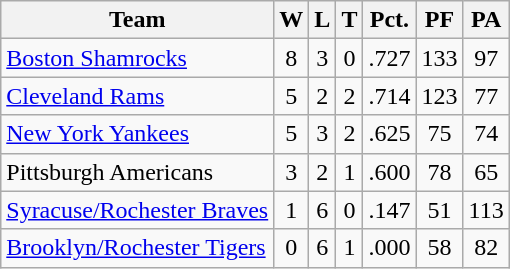<table class="wikitable">
<tr>
<th>Team</th>
<th>W</th>
<th>L</th>
<th>T</th>
<th>Pct.</th>
<th>PF</th>
<th>PA</th>
</tr>
<tr align="center">
<td align="left"><a href='#'>Boston Shamrocks</a></td>
<td>8</td>
<td>3</td>
<td>0</td>
<td>.727</td>
<td>133</td>
<td>97</td>
</tr>
<tr align="center">
<td align="left"><a href='#'>Cleveland Rams</a></td>
<td>5</td>
<td>2</td>
<td>2</td>
<td>.714</td>
<td>123</td>
<td>77</td>
</tr>
<tr align="center">
<td align="left"><a href='#'>New York Yankees</a></td>
<td>5</td>
<td>3</td>
<td>2</td>
<td>.625</td>
<td>75</td>
<td>74</td>
</tr>
<tr align="center">
<td align="left">Pittsburgh Americans</td>
<td>3</td>
<td>2</td>
<td>1</td>
<td>.600</td>
<td>78</td>
<td>65</td>
</tr>
<tr align="center">
<td align="left"><a href='#'>Syracuse/Rochester Braves</a></td>
<td>1</td>
<td>6</td>
<td>0</td>
<td>.147</td>
<td>51</td>
<td>113</td>
</tr>
<tr align="center">
<td align="left"><a href='#'>Brooklyn/Rochester Tigers</a></td>
<td>0</td>
<td>6</td>
<td>1</td>
<td>.000</td>
<td>58</td>
<td>82</td>
</tr>
</table>
